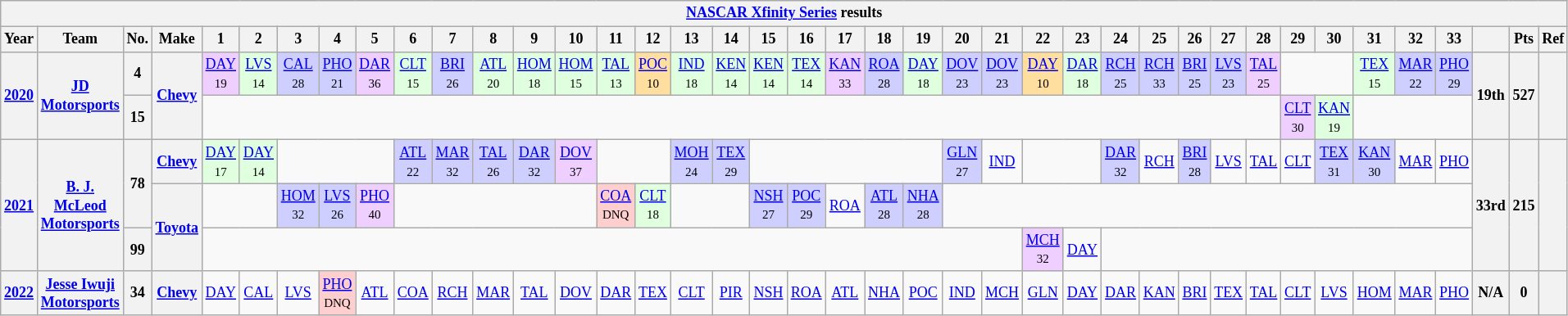<table class="wikitable" style="text-align:center; font-size:75%">
<tr>
<th colspan=42><a href='#'>NASCAR Xfinity Series</a> results</th>
</tr>
<tr>
<th>Year</th>
<th>Team</th>
<th>No.</th>
<th>Make</th>
<th>1</th>
<th>2</th>
<th>3</th>
<th>4</th>
<th>5</th>
<th>6</th>
<th>7</th>
<th>8</th>
<th>9</th>
<th>10</th>
<th>11</th>
<th>12</th>
<th>13</th>
<th>14</th>
<th>15</th>
<th>16</th>
<th>17</th>
<th>18</th>
<th>19</th>
<th>20</th>
<th>21</th>
<th>22</th>
<th>23</th>
<th>24</th>
<th>25</th>
<th>26</th>
<th>27</th>
<th>28</th>
<th>29</th>
<th>30</th>
<th>31</th>
<th>32</th>
<th>33</th>
<th></th>
<th>Pts</th>
<th>Ref</th>
</tr>
<tr>
<th rowspan=2><a href='#'>2020</a></th>
<th rowspan=2><a href='#'>JD Motorsports</a></th>
<th>4</th>
<th rowspan=2><a href='#'>Chevy</a></th>
<td style="background:#EFCFFF;"><a href='#'>DAY</a><br><small>19</small></td>
<td style="background:#DFFFDF;"><a href='#'>LVS</a><br><small>14</small></td>
<td style="background:#CFCFFF;"><a href='#'>CAL</a><br><small>28</small></td>
<td style="background:#CFCFFF;"><a href='#'>PHO</a><br><small>21</small></td>
<td style="background:#EFCFFF;"><a href='#'>DAR</a><br><small>36</small></td>
<td style="background:#DFFFDF;"><a href='#'>CLT</a><br><small>15</small></td>
<td style="background:#CFCFFF;"><a href='#'>BRI</a><br><small>26</small></td>
<td style="background:#DFFFDF;"><a href='#'>ATL</a><br><small>20</small></td>
<td style="background:#DFFFDF;"><a href='#'>HOM</a><br><small>18</small></td>
<td style="background:#DFFFDF;"><a href='#'>HOM</a><br><small>15</small></td>
<td style="background:#DFFFDF;"><a href='#'>TAL</a><br><small>13</small></td>
<td style="background:#FFDF9F;"><a href='#'>POC</a><br><small>10</small></td>
<td style="background:#DFFFDF;"><a href='#'>IND</a><br><small>18</small></td>
<td style="background:#DFFFDF;"><a href='#'>KEN</a><br><small>14</small></td>
<td style="background:#DFFFDF;"><a href='#'>KEN</a><br><small>14</small></td>
<td style="background:#DFFFDF;"><a href='#'>TEX</a><br><small>14</small></td>
<td style="background:#EFCFFF;"><a href='#'>KAN</a><br><small>33</small></td>
<td style="background:#CFCFFF;"><a href='#'>ROA</a><br><small>28</small></td>
<td style="background:#DFFFDF;"><a href='#'>DAY</a><br><small>18</small></td>
<td style="background:#CFCFFF;"><a href='#'>DOV</a><br><small>23</small></td>
<td style="background:#CFCFFF;"><a href='#'>DOV</a><br><small>23</small></td>
<td style="background:#FFDF9F;"><a href='#'>DAY</a><br><small>10</small></td>
<td style="background:#DFFFDF;"><a href='#'>DAR</a><br><small>18</small></td>
<td style="background:#CFCFFF;"><a href='#'>RCH</a><br><small>25</small></td>
<td style="background:#CFCFFF;"><a href='#'>RCH</a><br><small>33</small></td>
<td style="background:#CFCFFF;"><a href='#'>BRI</a><br><small>25</small></td>
<td style="background:#CFCFFF;"><a href='#'>LVS</a><br><small>23</small></td>
<td style="background:#EFCFFF;"><a href='#'>TAL</a><br><small>25</small></td>
<td colspan=2></td>
<td style="background:#DFFFDF;"><a href='#'>TEX</a><br><small>15</small></td>
<td style="background:#CFCFFF;"><a href='#'>MAR</a><br><small>22</small></td>
<td style="background:#CFCFFF;"><a href='#'>PHO</a><br><small>29</small></td>
<th rowspan=2>19th</th>
<th rowspan=2>527</th>
<th rowspan=2></th>
</tr>
<tr>
<th>15</th>
<td colspan=28></td>
<td style="background:#EFCFFF;"><a href='#'>CLT</a><br><small>30</small></td>
<td style="background:#DFFFDF;"><a href='#'>KAN</a><br><small>19</small></td>
<td colspan=3></td>
</tr>
<tr>
<th rowspan=3><a href='#'>2021</a></th>
<th rowspan=3><a href='#'>B. J. McLeod Motorsports</a></th>
<th rowspan=2>78</th>
<th><a href='#'>Chevy</a></th>
<td style="background:#DFFFDF;"><a href='#'>DAY</a><br><small>17</small></td>
<td style="background:#DFFFDF;"><a href='#'>DAY</a><br><small>14</small></td>
<td colspan=3></td>
<td style="background:#CFCFFF;"><a href='#'>ATL</a><br><small>22</small></td>
<td style="background:#CFCFFF;"><a href='#'>MAR</a><br><small>32</small></td>
<td style="background:#CFCFFF;"><a href='#'>TAL</a><br><small>26</small></td>
<td style="background:#CFCFFF;"><a href='#'>DAR</a><br><small>32</small></td>
<td style="background:#EFCFFF;"><a href='#'>DOV</a><br><small>37</small></td>
<td colspan=2></td>
<td style="background:#CFCFFF;"><a href='#'>MOH</a><br><small>24</small></td>
<td style="background:#CFCFFF;"><a href='#'>TEX</a><br><small>29</small></td>
<td colspan=5></td>
<td style="background:#CFCFFF;"><a href='#'>GLN</a><br><small>27</small></td>
<td><a href='#'>IND</a></td>
<td colspan=2></td>
<td style="background:#CFCFFF;"><a href='#'>DAR</a><br><small>32</small></td>
<td><a href='#'>RCH</a></td>
<td style="background:#CFCFFF;"><a href='#'>BRI</a><br><small>28</small></td>
<td><a href='#'>LVS</a></td>
<td><a href='#'>TAL</a></td>
<td><a href='#'>CLT</a></td>
<td style="background:#CFCFFF;"><a href='#'>TEX</a><br><small>31</small></td>
<td style="background:#CFCFFF;"><a href='#'>KAN</a><br><small>30</small></td>
<td><a href='#'>MAR</a></td>
<td><a href='#'>PHO</a></td>
<th rowspan=3>33rd</th>
<th rowspan=3>215</th>
<th rowspan=3></th>
</tr>
<tr>
<th rowspan=2><a href='#'>Toyota</a></th>
<td colspan=2></td>
<td style="background:#CFCFFF;"><a href='#'>HOM</a><br><small>32</small></td>
<td style="background:#CFCFFF;"><a href='#'>LVS</a><br><small>26</small></td>
<td style="background:#EFCFFF;"><a href='#'>PHO</a><br><small>40</small></td>
<td colspan=5></td>
<td style="background:#FFCFCF;"><a href='#'>COA</a><br><small>DNQ</small></td>
<td style="background:#DFFFDF;"><a href='#'>CLT</a><br><small>18</small></td>
<td colspan=2></td>
<td style="background:#CFCFFF;"><a href='#'>NSH</a><br><small>27</small></td>
<td style="background:#CFCFFF;"><a href='#'>POC</a><br><small>29</small></td>
<td><a href='#'>ROA</a></td>
<td style="background:#CFCFFF;"><a href='#'>ATL</a><br><small>28</small></td>
<td style="background:#CFCFFF;"><a href='#'>NHA</a><br><small>28</small></td>
<td colspan=14></td>
</tr>
<tr>
<th>99</th>
<td colspan=21></td>
<td style="background:#EFCFFF;"><a href='#'>MCH</a><br><small>32</small></td>
<td><a href='#'>DAY</a></td>
<td colspan=10></td>
</tr>
<tr>
<th><a href='#'>2022</a></th>
<th><a href='#'>Jesse Iwuji Motorsports</a></th>
<th>34</th>
<th><a href='#'>Chevy</a></th>
<td><a href='#'>DAY</a></td>
<td><a href='#'>CAL</a></td>
<td><a href='#'>LVS</a></td>
<td style="background:#FFCFCF;"><a href='#'>PHO</a><br><small>DNQ</small></td>
<td><a href='#'>ATL</a></td>
<td><a href='#'>COA</a></td>
<td><a href='#'>RCH</a></td>
<td><a href='#'>MAR</a></td>
<td><a href='#'>TAL</a></td>
<td><a href='#'>DOV</a></td>
<td><a href='#'>DAR</a></td>
<td><a href='#'>TEX</a></td>
<td><a href='#'>CLT</a></td>
<td><a href='#'>PIR</a></td>
<td><a href='#'>NSH</a></td>
<td><a href='#'>ROA</a></td>
<td><a href='#'>ATL</a></td>
<td><a href='#'>NHA</a></td>
<td><a href='#'>POC</a></td>
<td><a href='#'>IND</a></td>
<td><a href='#'>MCH</a></td>
<td><a href='#'>GLN</a></td>
<td><a href='#'>DAY</a></td>
<td><a href='#'>DAR</a></td>
<td><a href='#'>KAN</a></td>
<td><a href='#'>BRI</a></td>
<td><a href='#'>TEX</a></td>
<td><a href='#'>TAL</a></td>
<td><a href='#'>CLT</a></td>
<td><a href='#'>LVS</a></td>
<td><a href='#'>HOM</a></td>
<td><a href='#'>MAR</a></td>
<td><a href='#'>PHO</a></td>
<th>N/A</th>
<th>0</th>
<th></th>
</tr>
</table>
